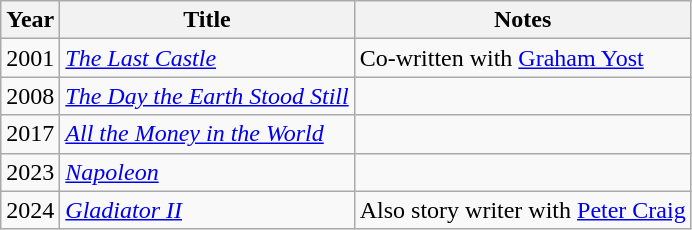<table class="wikitable">
<tr>
<th>Year</th>
<th>Title</th>
<th>Notes</th>
</tr>
<tr>
<td>2001</td>
<td><em><a href='#'>The Last Castle</a></em></td>
<td>Co-written with <a href='#'>Graham Yost</a></td>
</tr>
<tr>
<td>2008</td>
<td><em><a href='#'>The Day the Earth Stood Still</a></em></td>
<td></td>
</tr>
<tr>
<td>2017</td>
<td><em><a href='#'>All the Money in the World</a></em></td>
<td></td>
</tr>
<tr>
<td>2023</td>
<td><em><a href='#'>Napoleon</a></em></td>
<td></td>
</tr>
<tr>
<td>2024</td>
<td><em><a href='#'>Gladiator II</a></em></td>
<td>Also story writer with <a href='#'>Peter Craig</a></td>
</tr>
</table>
